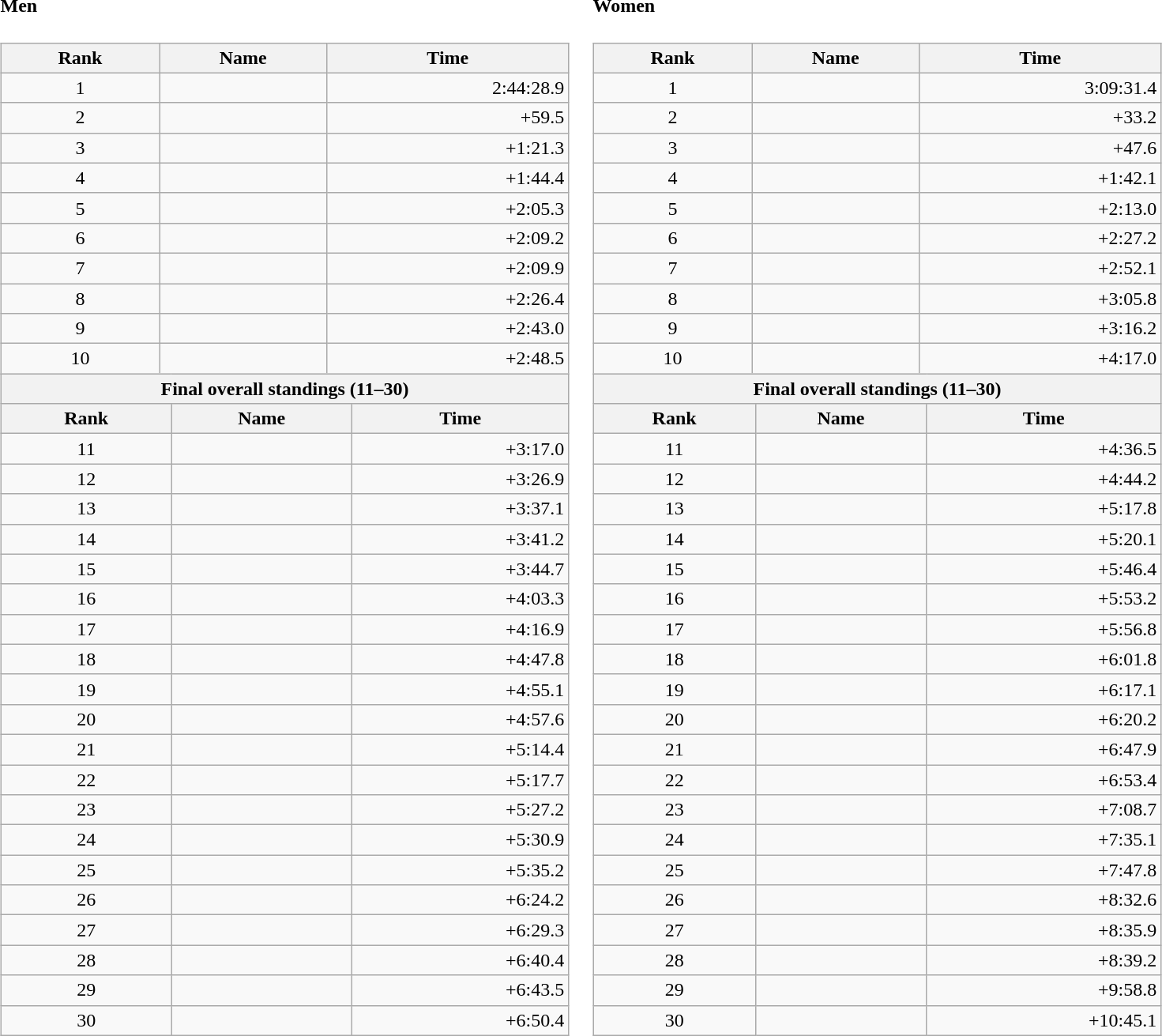<table border="0">
<tr>
<td valign="top"><br><h4>Men</h4><table class="wikitable" style="width:30em;margin-bottom:0;">
<tr>
<th>Rank</th>
<th>Name</th>
<th>Time</th>
</tr>
<tr>
<td style="text-align:center;">1</td>
<td> </td>
<td align="right">2:44:28.9</td>
</tr>
<tr>
<td style="text-align:center;">2</td>
<td></td>
<td align="right">+59.5</td>
</tr>
<tr>
<td style="text-align:center;">3</td>
<td></td>
<td align="right">+1:21.3</td>
</tr>
<tr>
<td style="text-align:center;">4</td>
<td></td>
<td align="right">+1:44.4</td>
</tr>
<tr>
<td style="text-align:center;">5</td>
<td></td>
<td align="right">+2:05.3</td>
</tr>
<tr>
<td style="text-align:center;">6</td>
<td></td>
<td align="right">+2:09.2</td>
</tr>
<tr>
<td style="text-align:center;">7</td>
<td></td>
<td align="right">+2:09.9</td>
</tr>
<tr>
<td style="text-align:center;">8</td>
<td></td>
<td align="right">+2:26.4</td>
</tr>
<tr>
<td style="text-align:center;">9</td>
<td></td>
<td align="right">+2:43.0</td>
</tr>
<tr>
<td style="text-align:center;">10</td>
<td></td>
<td align="right">+2:48.5</td>
</tr>
</table>
<table class="collapsible collapsed wikitable" style="width:30em; margin-top:-1px;">
<tr>
<th scope="col" colspan="3">Final overall standings (11–30)</th>
</tr>
<tr>
<th scope="col">Rank</th>
<th scope="col">Name</th>
<th scope="col">Time</th>
</tr>
<tr>
<td style="text-align:center;">11</td>
<td></td>
<td align="right">+3:17.0</td>
</tr>
<tr>
<td style="text-align:center;">12</td>
<td></td>
<td align="right">+3:26.9</td>
</tr>
<tr>
<td style="text-align:center;">13</td>
<td></td>
<td align="right">+3:37.1</td>
</tr>
<tr>
<td style="text-align:center;">14</td>
<td></td>
<td align="right">+3:41.2</td>
</tr>
<tr>
<td style="text-align:center;">15</td>
<td></td>
<td align="right">+3:44.7</td>
</tr>
<tr>
<td style="text-align:center;">16</td>
<td></td>
<td align="right">+4:03.3</td>
</tr>
<tr>
<td style="text-align:center;">17</td>
<td></td>
<td align="right">+4:16.9</td>
</tr>
<tr>
<td style="text-align:center;">18</td>
<td></td>
<td align="right">+4:47.8</td>
</tr>
<tr>
<td style="text-align:center;">19</td>
<td></td>
<td align="right">+4:55.1</td>
</tr>
<tr>
<td style="text-align:center;">20</td>
<td></td>
<td align="right">+4:57.6</td>
</tr>
<tr>
<td style="text-align:center;">21</td>
<td></td>
<td align="right">+5:14.4</td>
</tr>
<tr>
<td style="text-align:center;">22</td>
<td></td>
<td align="right">+5:17.7</td>
</tr>
<tr>
<td style="text-align:center;">23</td>
<td></td>
<td align="right">+5:27.2</td>
</tr>
<tr>
<td style="text-align:center;">24</td>
<td></td>
<td align="right">+5:30.9</td>
</tr>
<tr>
<td style="text-align:center;">25</td>
<td></td>
<td align="right">+5:35.2</td>
</tr>
<tr>
<td style="text-align:center;">26</td>
<td></td>
<td align="right">+6:24.2</td>
</tr>
<tr>
<td style="text-align:center;">27</td>
<td></td>
<td align="right">+6:29.3</td>
</tr>
<tr>
<td style="text-align:center;">28</td>
<td></td>
<td align="right">+6:40.4</td>
</tr>
<tr>
<td style="text-align:center;">29</td>
<td></td>
<td align="right">+6:43.5</td>
</tr>
<tr>
<td style="text-align:center;">30</td>
<td></td>
<td align="right">+6:50.4</td>
</tr>
</table>
</td>
<td valign="top"><br><h4>Women</h4><table class="wikitable" style="width:30em;margin-bottom:0;">
<tr>
<th>Rank</th>
<th>Name</th>
<th>Time</th>
</tr>
<tr>
<td style="text-align:center;">1</td>
<td> </td>
<td align="right">3:09:31.4</td>
</tr>
<tr>
<td style="text-align:center;">2</td>
<td></td>
<td align="right">+33.2</td>
</tr>
<tr>
<td style="text-align:center;">3</td>
<td> </td>
<td align="right">+47.6</td>
</tr>
<tr>
<td style="text-align:center;">4</td>
<td></td>
<td align="right">+1:42.1</td>
</tr>
<tr>
<td style="text-align:center;">5</td>
<td></td>
<td align="right">+2:13.0</td>
</tr>
<tr>
<td style="text-align:center;">6</td>
<td></td>
<td align="right">+2:27.2</td>
</tr>
<tr>
<td style="text-align:center;">7</td>
<td></td>
<td align="right">+2:52.1</td>
</tr>
<tr>
<td style="text-align:center;">8</td>
<td></td>
<td align="right">+3:05.8</td>
</tr>
<tr>
<td style="text-align:center;">9</td>
<td></td>
<td align="right">+3:16.2</td>
</tr>
<tr>
<td style="text-align:center;">10</td>
<td></td>
<td align="right">+4:17.0</td>
</tr>
</table>
<table class="collapsible collapsed wikitable" style="width:30em; margin-top:-1px;">
<tr>
<th scope="col" colspan="3">Final overall standings (11–30)</th>
</tr>
<tr>
<th scope="col">Rank</th>
<th scope="col">Name</th>
<th scope="col">Time</th>
</tr>
<tr>
<td style="text-align:center;">11</td>
<td></td>
<td align="right">+4:36.5</td>
</tr>
<tr>
<td style="text-align:center;">12</td>
<td></td>
<td align="right">+4:44.2</td>
</tr>
<tr>
<td style="text-align:center;">13</td>
<td></td>
<td align="right">+5:17.8</td>
</tr>
<tr>
<td style="text-align:center;">14</td>
<td></td>
<td align="right">+5:20.1</td>
</tr>
<tr>
<td style="text-align:center;">15</td>
<td></td>
<td align="right">+5:46.4</td>
</tr>
<tr>
<td style="text-align:center;">16</td>
<td></td>
<td align="right">+5:53.2</td>
</tr>
<tr>
<td style="text-align:center;">17</td>
<td></td>
<td align="right">+5:56.8</td>
</tr>
<tr>
<td style="text-align:center;">18</td>
<td></td>
<td align="right">+6:01.8</td>
</tr>
<tr>
<td style="text-align:center;">19</td>
<td></td>
<td align="right">+6:17.1</td>
</tr>
<tr>
<td style="text-align:center;">20</td>
<td></td>
<td align="right">+6:20.2</td>
</tr>
<tr>
<td style="text-align:center;">21</td>
<td></td>
<td align="right">+6:47.9</td>
</tr>
<tr>
<td style="text-align:center;">22</td>
<td></td>
<td align="right">+6:53.4</td>
</tr>
<tr>
<td style="text-align:center;">23</td>
<td></td>
<td align="right">+7:08.7</td>
</tr>
<tr>
<td style="text-align:center;">24</td>
<td></td>
<td align="right">+7:35.1</td>
</tr>
<tr>
<td style="text-align:center;">25</td>
<td></td>
<td align="right">+7:47.8</td>
</tr>
<tr>
<td style="text-align:center;">26</td>
<td></td>
<td align="right">+8:32.6</td>
</tr>
<tr>
<td style="text-align:center;">27</td>
<td></td>
<td align="right">+8:35.9</td>
</tr>
<tr>
<td style="text-align:center;">28</td>
<td></td>
<td align="right">+8:39.2</td>
</tr>
<tr>
<td style="text-align:center;">29</td>
<td></td>
<td align="right">+9:58.8</td>
</tr>
<tr>
<td style="text-align:center;">30</td>
<td></td>
<td align="right">+10:45.1</td>
</tr>
</table>
</td>
</tr>
</table>
